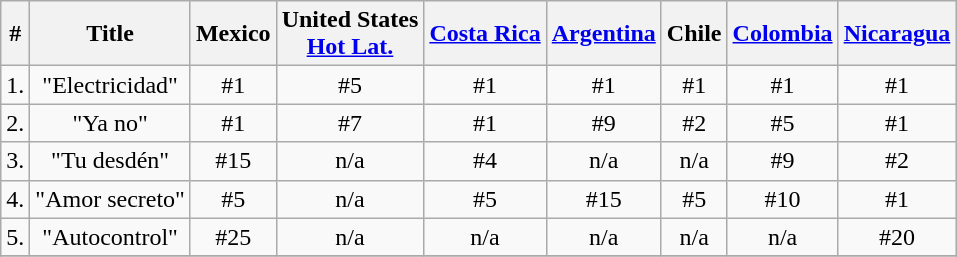<table class="wikitable">
<tr>
<th>#</th>
<th>Title</th>
<th>Mexico</th>
<th>United States<br><a href='#'>Hot Lat.</a></th>
<th><a href='#'>Costa Rica</a></th>
<th><a href='#'>Argentina</a></th>
<th>Chile</th>
<th><a href='#'>Colombia</a></th>
<th><a href='#'>Nicaragua</a></th>
</tr>
<tr>
<td>1.</td>
<td align="center">"Electricidad"</td>
<td align="center">#1</td>
<td align="center">#5</td>
<td align="center">#1</td>
<td align="center">#1</td>
<td align="center">#1</td>
<td align="center">#1</td>
<td align="center">#1</td>
</tr>
<tr>
<td>2.</td>
<td align="center">"Ya no"</td>
<td align="center">#1</td>
<td align="center">#7</td>
<td align="center">#1</td>
<td align="center">#9</td>
<td align="center">#2</td>
<td align="center">#5</td>
<td align="center">#1</td>
</tr>
<tr>
<td>3.</td>
<td align="center">"Tu desdén"</td>
<td align="center">#15</td>
<td align="center">n/a</td>
<td align="center">#4</td>
<td align="center">n/a</td>
<td align="center">n/a</td>
<td align="center">#9</td>
<td align="center">#2</td>
</tr>
<tr>
<td>4.</td>
<td align="center">"Amor secreto"</td>
<td align="center">#5</td>
<td align="center">n/a</td>
<td align="center">#5</td>
<td align="center">#15</td>
<td align="center">#5</td>
<td align="center">#10</td>
<td align="center">#1</td>
</tr>
<tr>
<td>5.</td>
<td align="center">"Autocontrol"</td>
<td align="center">#25</td>
<td align="center">n/a</td>
<td align="center">n/a</td>
<td align="center">n/a</td>
<td align="center">n/a</td>
<td align="center">n/a</td>
<td align="center">#20</td>
</tr>
<tr>
</tr>
</table>
